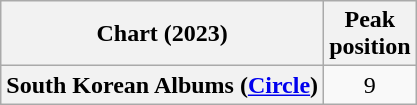<table class="wikitable sortable plainrowheaders" style="text-align:center">
<tr>
<th scope="col">Chart (2023)</th>
<th scope="col">Peak<br>position</th>
</tr>
<tr>
<th scope="row">South Korean Albums (<a href='#'>Circle</a>)</th>
<td>9</td>
</tr>
</table>
